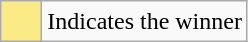<table class="wikitable">
<tr>
<td style="background:#FAEB86; height:20px; width:20px"></td>
<td>Indicates the winner</td>
</tr>
</table>
